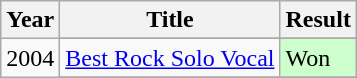<table class="wikitable">
<tr>
<th>Year</th>
<th>Title</th>
<th>Result</th>
</tr>
<tr>
<td rowspan="4">2004</td>
</tr>
<tr>
<td><a href='#'>Best Rock Solo Vocal</a></td>
<td style="background:#cfc;">Won</td>
</tr>
<tr>
</tr>
</table>
